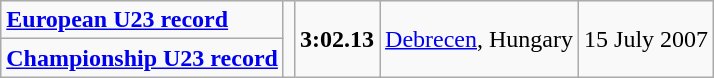<table class="wikitable">
<tr>
<td><strong><a href='#'>European U23 record</a></strong></td>
<td rowspan=2></td>
<td rowspan=2><strong>3:02.13</strong></td>
<td rowspan=2><a href='#'>Debrecen</a>, Hungary</td>
<td rowspan=2>15 July 2007</td>
</tr>
<tr>
<td><strong><a href='#'>Championship U23 record</a></strong></td>
</tr>
</table>
